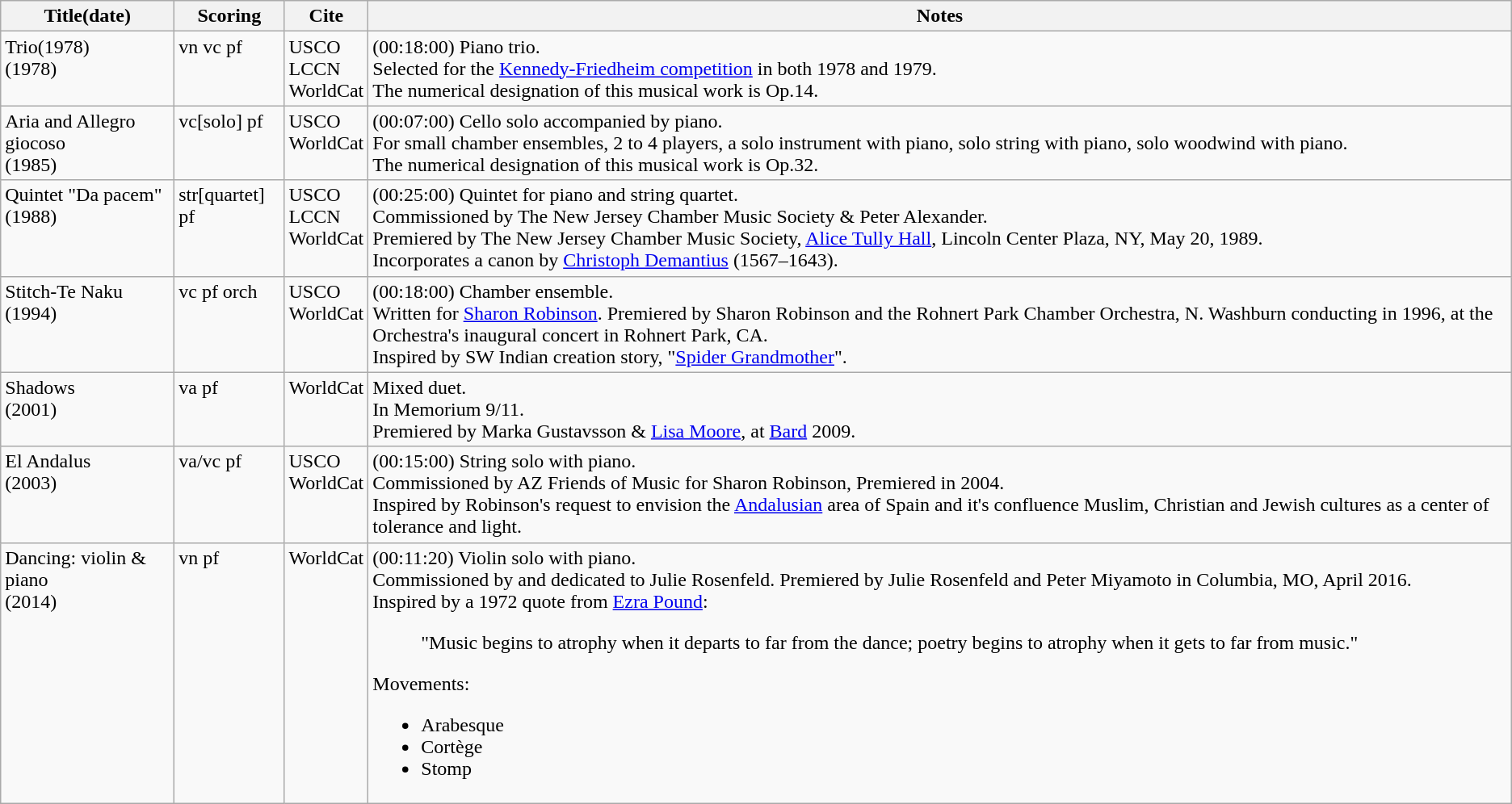<table class="sortable wikitable" style="margins:auto; width=95%;">
<tr>
<th width="">Title(date)</th>
<th width="">Scoring</th>
<th width="">Cite</th>
<th width="">Notes</th>
</tr>
<tr valign="top">
<td>Trio(1978)<br>(1978)</td>
<td>vn vc pf</td>
<td>USCO<br>LCCN<br>WorldCat</td>
<td>(00:18:00) Piano trio.<br>Selected for the <a href='#'>Kennedy-Friedheim competition</a> in both 1978 and 1979.<br>The numerical designation of this musical work is Op.14.</td>
</tr>
<tr valign="top">
<td>Aria and Allegro giocoso<br>(1985)</td>
<td>vc[solo] pf</td>
<td>USCO<br>WorldCat</td>
<td>(00:07:00) Cello solo accompanied by piano.<br>For small chamber ensembles, 2 to 4 players, a solo instrument with piano, solo string with piano, solo woodwind with piano.<br>The numerical designation of this musical work is Op.32.</td>
</tr>
<tr valign="top">
<td>Quintet "Da pacem"<br>(1988)</td>
<td>str[quartet] pf</td>
<td>USCO<br>LCCN<br>WorldCat</td>
<td>(00:25:00) Quintet for piano and string quartet.<br>Commissioned by The New Jersey Chamber Music Society & Peter Alexander.<br>Premiered by The New Jersey Chamber Music Society,  <a href='#'>Alice Tully Hall</a>, Lincoln Center Plaza, NY, May 20, 1989.<br>Incorporates a canon by <a href='#'>Christoph Demantius</a> (1567–1643).</td>
</tr>
<tr valign="top">
<td>Stitch-Te Naku<br>(1994)</td>
<td>vc pf orch</td>
<td>USCO<br>WorldCat</td>
<td>(00:18:00) Chamber ensemble.<br>Written for <a href='#'>Sharon Robinson</a>. Premiered by Sharon Robinson and the Rohnert Park Chamber Orchestra, N. Washburn conducting in 1996, at the Orchestra's inaugural concert in Rohnert Park, CA.<br>Inspired by SW Indian creation story, "<a href='#'>Spider Grandmother</a>".</td>
</tr>
<tr valign="top">
<td>Shadows<br>(2001)</td>
<td>va pf</td>
<td>WorldCat</td>
<td>Mixed duet.<br>In Memorium 9/11.<br>Premiered by Marka Gustavsson & <a href='#'>Lisa Moore</a>, at <a href='#'>Bard</a> 2009.</td>
</tr>
<tr valign="top">
<td>El Andalus<br>(2003)</td>
<td>va/vc pf</td>
<td>USCO<br>WorldCat</td>
<td>(00:15:00) String solo with piano.<br>Commissioned by AZ Friends of Music for Sharon Robinson, Premiered in 2004.<br>Inspired by Robinson's request to envision the <a href='#'>Andalusian</a> area of Spain and it's confluence Muslim, Christian and Jewish cultures as a center of tolerance and light.</td>
</tr>
<tr valign="top">
<td>Dancing: violin & piano<br>(2014)</td>
<td>vn pf</td>
<td>WorldCat</td>
<td>(00:11:20) Violin solo with piano.<br>Commissioned by and dedicated to Julie Rosenfeld. Premiered by Julie Rosenfeld and Peter Miyamoto in Columbia, MO, April 2016.<br>Inspired by a 1972 quote from <a href='#'>Ezra Pound</a>:<blockquote>"Music begins to atrophy when it departs to far from the dance; poetry begins to atrophy when it gets to far from music."</blockquote>Movements:<ul><li>Arabesque</li><li>Cortège</li><li>Stomp</li></ul></td>
</tr>
</table>
